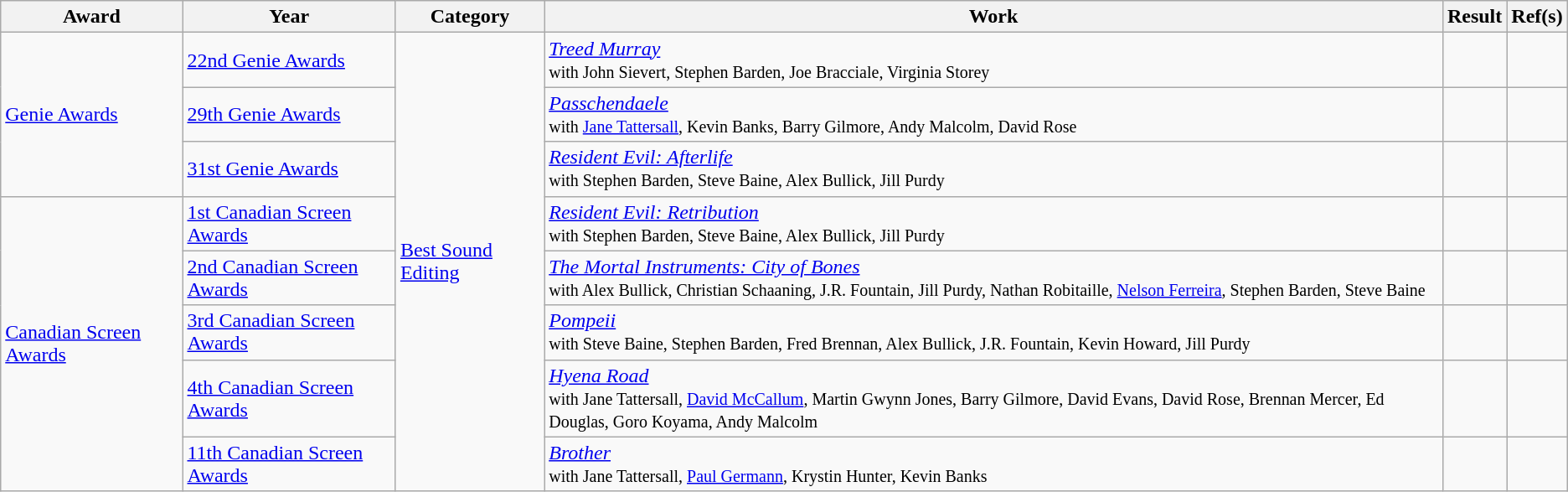<table class="wikitable plainrowheaders sortable">
<tr>
<th>Award</th>
<th>Year</th>
<th>Category</th>
<th>Work</th>
<th>Result</th>
<th>Ref(s)</th>
</tr>
<tr>
<td rowspan=3><a href='#'>Genie Awards</a></td>
<td><a href='#'>22nd Genie Awards</a></td>
<td rowspan=8><a href='#'>Best Sound Editing</a></td>
<td><em><a href='#'>Treed Murray</a></em><br><small>with John Sievert, Stephen Barden, Joe Bracciale, Virginia Storey</small></td>
<td></td>
<td></td>
</tr>
<tr>
<td><a href='#'>29th Genie Awards</a></td>
<td><em><a href='#'>Passchendaele</a></em><br><small>with <a href='#'>Jane Tattersall</a>, Kevin Banks, Barry Gilmore, Andy Malcolm, David Rose</small></td>
<td></td>
<td></td>
</tr>
<tr>
<td><a href='#'>31st Genie Awards</a></td>
<td><em><a href='#'>Resident Evil: Afterlife</a></em><br><small>with Stephen Barden, Steve Baine, Alex Bullick, Jill Purdy</small></td>
<td></td>
<td></td>
</tr>
<tr>
<td rowspan=5><a href='#'>Canadian Screen Awards</a></td>
<td><a href='#'>1st Canadian Screen Awards</a></td>
<td><em><a href='#'>Resident Evil: Retribution</a></em><br><small>with Stephen Barden, Steve Baine, Alex Bullick, Jill Purdy</small></td>
<td></td>
<td></td>
</tr>
<tr>
<td><a href='#'>2nd Canadian Screen Awards</a></td>
<td><em><a href='#'>The Mortal Instruments: City of Bones</a></em><br><small>with Alex Bullick, Christian Schaaning, J.R. Fountain, Jill Purdy, Nathan Robitaille, <a href='#'>Nelson Ferreira</a>, Stephen Barden, Steve Baine</small></td>
<td></td>
<td></td>
</tr>
<tr>
<td><a href='#'>3rd Canadian Screen Awards</a></td>
<td><em><a href='#'>Pompeii</a></em><br><small>with Steve Baine, Stephen Barden, Fred Brennan, Alex Bullick, J.R. Fountain, Kevin Howard, Jill Purdy</small></td>
<td></td>
<td></td>
</tr>
<tr>
<td><a href='#'>4th Canadian Screen Awards</a></td>
<td><em><a href='#'>Hyena Road</a></em><br><small>with Jane Tattersall, <a href='#'>David McCallum</a>, Martin Gwynn Jones, Barry Gilmore, David Evans, David Rose, Brennan Mercer, Ed Douglas, Goro Koyama, Andy Malcolm</small></td>
<td></td>
<td></td>
</tr>
<tr>
<td><a href='#'>11th Canadian Screen Awards</a></td>
<td><em><a href='#'>Brother</a></em><br><small>with Jane Tattersall, <a href='#'>Paul Germann</a>, Krystin Hunter, Kevin Banks</small></td>
<td></td>
<td></td>
</tr>
</table>
